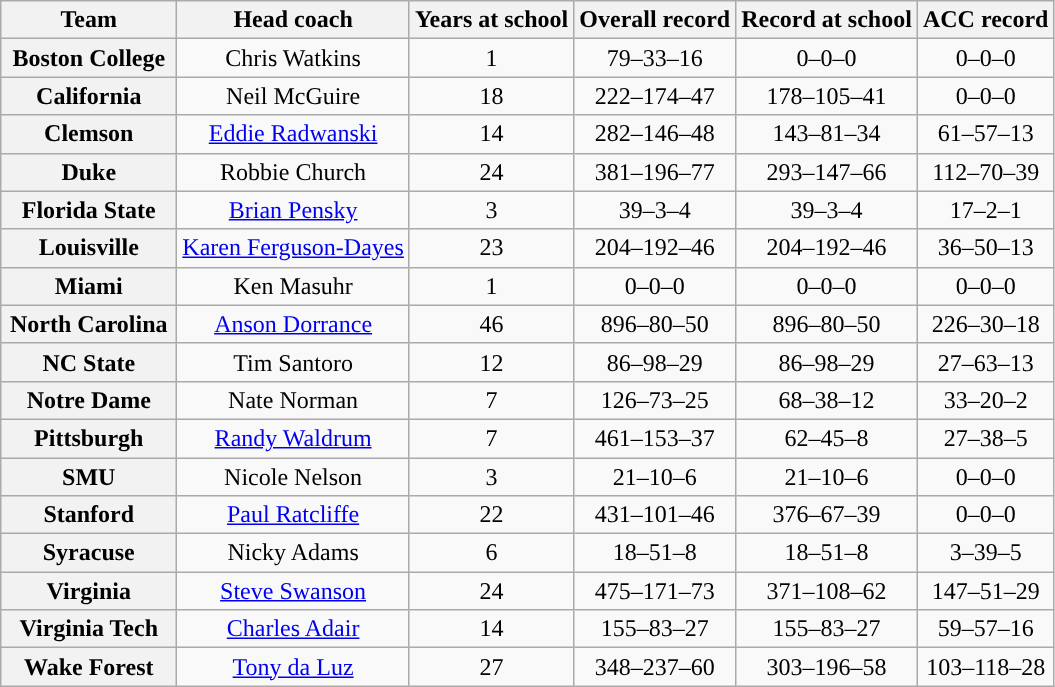<table class="wikitable sortable" style="text-align: center;">
<tr>
<th width="110">Team</th>
<th>Head coach</th>
<th>Years at school</th>
<th>Overall record</th>
<th>Record at school</th>
<th>ACC record</th>
</tr>
<tr>
<th>Boston College</th>
<td>Chris Watkins</td>
<td>1</td>
<td>79–33–16</td>
<td>0–0–0</td>
<td>0–0–0</td>
</tr>
<tr>
<th>California</th>
<td>Neil McGuire</td>
<td>18</td>
<td>222–174–47</td>
<td>178–105–41</td>
<td>0–0–0</td>
</tr>
<tr>
<th>Clemson</th>
<td><a href='#'>Eddie Radwanski</a></td>
<td>14</td>
<td>282–146–48</td>
<td>143–81–34</td>
<td>61–57–13</td>
</tr>
<tr>
<th>Duke</th>
<td>Robbie Church</td>
<td>24</td>
<td>381–196–77</td>
<td>293–147–66</td>
<td>112–70–39</td>
</tr>
<tr>
<th>Florida State</th>
<td><a href='#'>Brian Pensky</a></td>
<td>3</td>
<td>39–3–4</td>
<td>39–3–4</td>
<td>17–2–1</td>
</tr>
<tr>
<th>Louisville</th>
<td><a href='#'>Karen Ferguson-Dayes</a></td>
<td>23</td>
<td>204–192–46</td>
<td>204–192–46</td>
<td>36–50–13</td>
</tr>
<tr>
<th>Miami</th>
<td>Ken Masuhr</td>
<td>1</td>
<td>0–0–0</td>
<td>0–0–0</td>
<td>0–0–0</td>
</tr>
<tr>
<th>North Carolina</th>
<td><a href='#'>Anson Dorrance</a></td>
<td>46</td>
<td>896–80–50</td>
<td>896–80–50</td>
<td>226–30–18</td>
</tr>
<tr>
<th>NC State</th>
<td>Tim Santoro</td>
<td>12</td>
<td>86–98–29</td>
<td>86–98–29</td>
<td>27–63–13</td>
</tr>
<tr>
<th>Notre Dame</th>
<td>Nate Norman</td>
<td>7</td>
<td>126–73–25</td>
<td>68–38–12</td>
<td>33–20–2</td>
</tr>
<tr>
<th>Pittsburgh</th>
<td><a href='#'>Randy Waldrum</a></td>
<td>7</td>
<td>461–153–37</td>
<td>62–45–8</td>
<td>27–38–5</td>
</tr>
<tr>
<th>SMU</th>
<td>Nicole Nelson</td>
<td>3</td>
<td>21–10–6</td>
<td>21–10–6</td>
<td>0–0–0</td>
</tr>
<tr>
<th>Stanford</th>
<td><a href='#'>Paul Ratcliffe</a></td>
<td>22</td>
<td>431–101–46</td>
<td>376–67–39</td>
<td>0–0–0</td>
</tr>
<tr>
<th>Syracuse</th>
<td>Nicky Adams</td>
<td>6</td>
<td>18–51–8</td>
<td>18–51–8</td>
<td>3–39–5</td>
</tr>
<tr>
<th>Virginia</th>
<td><a href='#'>Steve Swanson</a></td>
<td>24</td>
<td>475–171–73</td>
<td>371–108–62</td>
<td>147–51–29</td>
</tr>
<tr>
<th>Virginia Tech</th>
<td><a href='#'>Charles Adair</a></td>
<td>14</td>
<td>155–83–27</td>
<td>155–83–27</td>
<td>59–57–16</td>
</tr>
<tr>
<th>Wake Forest</th>
<td><a href='#'>Tony da Luz</a></td>
<td>27</td>
<td>348–237–60</td>
<td>303–196–58</td>
<td>103–118–28</td>
</tr>
</table>
